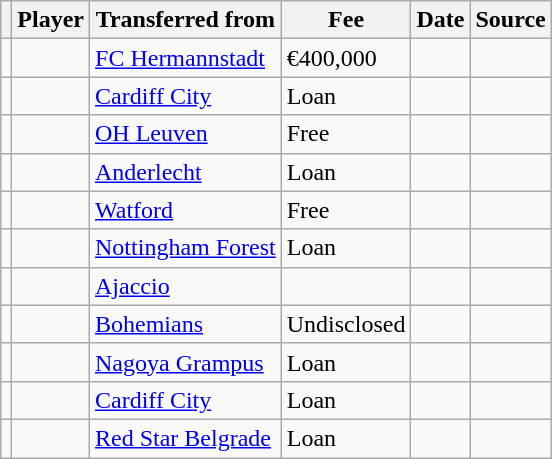<table class="wikitable plainrowheaders sortable">
<tr>
<th></th>
<th scope="col">Player</th>
<th>Transferred from</th>
<th style="width: 65px;">Fee</th>
<th scope="col">Date</th>
<th scope="col">Source</th>
</tr>
<tr>
<td align=center></td>
<td></td>
<td> <a href='#'>FC Hermannstadt</a></td>
<td>€400,000</td>
<td></td>
<td></td>
</tr>
<tr>
<td align=center></td>
<td></td>
<td> <a href='#'>Cardiff City</a></td>
<td>Loan</td>
<td></td>
<td></td>
</tr>
<tr>
<td align=center></td>
<td></td>
<td> <a href='#'>OH Leuven</a></td>
<td>Free</td>
<td></td>
<td></td>
</tr>
<tr>
<td align=center></td>
<td></td>
<td> <a href='#'>Anderlecht</a></td>
<td>Loan</td>
<td></td>
<td></td>
</tr>
<tr>
<td align=center></td>
<td></td>
<td> <a href='#'>Watford</a></td>
<td>Free</td>
<td></td>
<td></td>
</tr>
<tr>
<td align=center></td>
<td></td>
<td> <a href='#'>Nottingham Forest</a></td>
<td>Loan</td>
<td></td>
<td></td>
</tr>
<tr>
<td align=center></td>
<td></td>
<td> <a href='#'>Ajaccio</a></td>
<td></td>
<td></td>
<td></td>
</tr>
<tr>
<td align=center></td>
<td></td>
<td> <a href='#'>Bohemians</a></td>
<td>Undisclosed</td>
<td></td>
<td></td>
</tr>
<tr>
<td align=center></td>
<td></td>
<td> <a href='#'>Nagoya Grampus</a></td>
<td>Loan</td>
<td></td>
<td></td>
</tr>
<tr>
<td align=center></td>
<td></td>
<td> <a href='#'>Cardiff City</a></td>
<td>Loan</td>
<td></td>
<td></td>
</tr>
<tr>
<td align=center></td>
<td></td>
<td> <a href='#'>Red Star Belgrade</a></td>
<td>Loan</td>
<td></td>
<td></td>
</tr>
</table>
